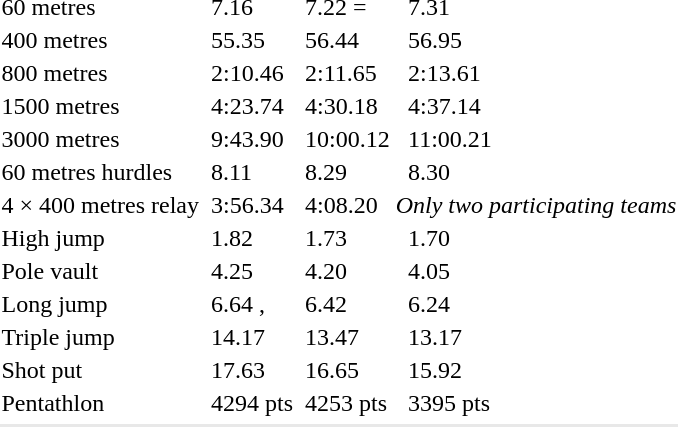<table>
<tr>
<td>60 metres</td>
<td></td>
<td>7.16 </td>
<td></td>
<td>7.22 =</td>
<td></td>
<td>7.31</td>
</tr>
<tr>
<td>400 metres</td>
<td></td>
<td>55.35</td>
<td></td>
<td>56.44</td>
<td></td>
<td>56.95</td>
</tr>
<tr>
<td>800 metres</td>
<td></td>
<td>2:10.46</td>
<td></td>
<td>2:11.65</td>
<td></td>
<td>2:13.61</td>
</tr>
<tr>
<td>1500 metres</td>
<td></td>
<td>4:23.74 </td>
<td></td>
<td>4:30.18</td>
<td></td>
<td>4:37.14</td>
</tr>
<tr>
<td>3000 metres</td>
<td></td>
<td>9:43.90 </td>
<td></td>
<td>10:00.12</td>
<td></td>
<td>11:00.21</td>
</tr>
<tr>
<td>60 metres hurdles</td>
<td></td>
<td>8.11</td>
<td></td>
<td>8.29</td>
<td></td>
<td>8.30</td>
</tr>
<tr>
<td>4 × 400 metres relay</td>
<td></td>
<td>3:56.34</td>
<td></td>
<td>4:08.20</td>
<td colspan=2><em>Only two participating teams</em></td>
</tr>
<tr>
<td>High jump</td>
<td></td>
<td>1.82</td>
<td></td>
<td>1.73</td>
<td></td>
<td>1.70</td>
</tr>
<tr>
<td>Pole vault</td>
<td></td>
<td>4.25 </td>
<td></td>
<td>4.20</td>
<td></td>
<td>4.05</td>
</tr>
<tr>
<td>Long jump</td>
<td></td>
<td>6.64 , </td>
<td></td>
<td>6.42</td>
<td></td>
<td>6.24</td>
</tr>
<tr>
<td>Triple jump</td>
<td></td>
<td>14.17 </td>
<td></td>
<td>13.47</td>
<td></td>
<td>13.17</td>
</tr>
<tr>
<td>Shot put</td>
<td></td>
<td>17.63</td>
<td></td>
<td>16.65</td>
<td></td>
<td>15.92</td>
</tr>
<tr>
<td>Pentathlon</td>
<td></td>
<td>4294 pts </td>
<td></td>
<td>4253 pts</td>
<td></td>
<td>3395 pts</td>
</tr>
<tr>
</tr>
<tr bgcolor= e8e8e8>
<td colspan=7></td>
</tr>
</table>
